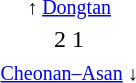<table style="text-align:center; margin-left:1.5em;">
<tr>
<td><small>↑ <a href='#'>Dongtan</a></small></td>
</tr>
<tr>
<td><span>2</span>     <span>1</span></td>
</tr>
<tr>
<td><small><a href='#'>Cheonan–Asan</a> ↓</small></td>
</tr>
</table>
